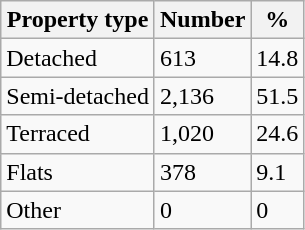<table class="wikitable">
<tr>
<th>Property type</th>
<th>Number</th>
<th>%</th>
</tr>
<tr>
<td>Detached</td>
<td>613</td>
<td>14.8</td>
</tr>
<tr>
<td>Semi-detached</td>
<td>2,136</td>
<td>51.5</td>
</tr>
<tr>
<td>Terraced</td>
<td>1,020</td>
<td>24.6</td>
</tr>
<tr>
<td>Flats</td>
<td>378</td>
<td>9.1</td>
</tr>
<tr>
<td>Other</td>
<td>0</td>
<td>0</td>
</tr>
</table>
